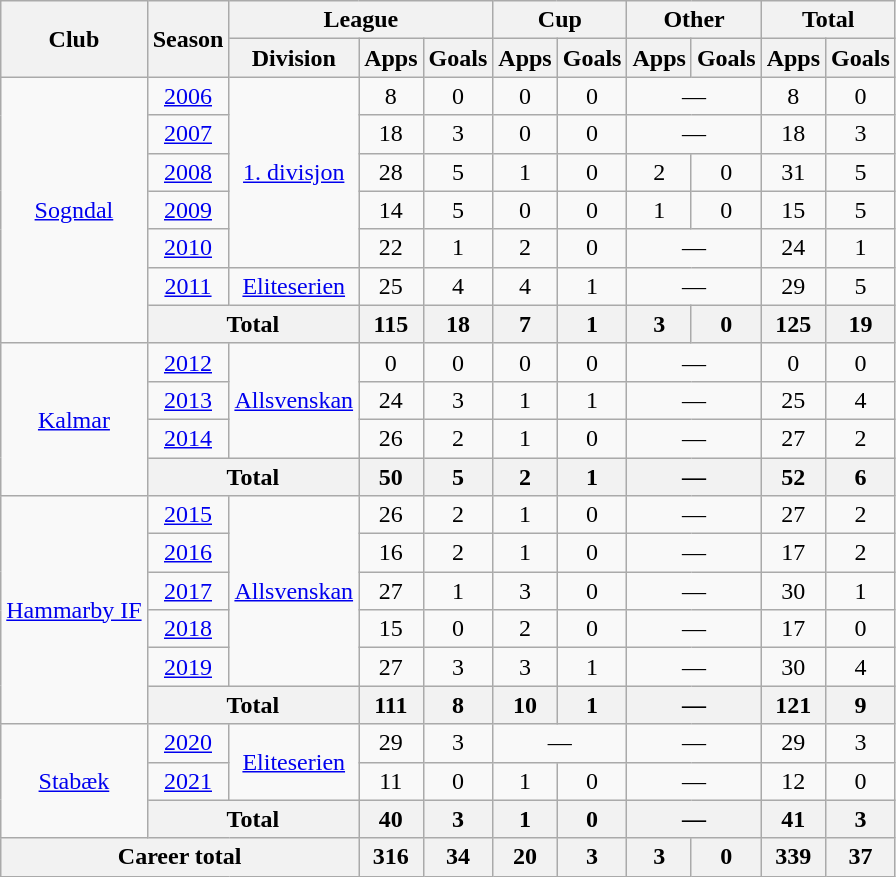<table class="wikitable" style="text-align: center;">
<tr>
<th rowspan="2">Club</th>
<th rowspan="2">Season</th>
<th colspan="3">League</th>
<th colspan="2">Cup</th>
<th colspan="2">Other</th>
<th colspan="2">Total</th>
</tr>
<tr>
<th>Division</th>
<th>Apps</th>
<th>Goals</th>
<th>Apps</th>
<th>Goals</th>
<th>Apps</th>
<th>Goals</th>
<th>Apps</th>
<th>Goals</th>
</tr>
<tr>
<td rowspan="7"><a href='#'>Sogndal</a></td>
<td><a href='#'>2006</a></td>
<td rowspan="5"><a href='#'>1. divisjon</a></td>
<td>8</td>
<td>0</td>
<td>0</td>
<td>0</td>
<td colspan="2">—</td>
<td>8</td>
<td>0</td>
</tr>
<tr>
<td><a href='#'>2007</a></td>
<td>18</td>
<td>3</td>
<td>0</td>
<td>0</td>
<td colspan="2">—</td>
<td>18</td>
<td>3</td>
</tr>
<tr>
<td><a href='#'>2008</a></td>
<td>28</td>
<td>5</td>
<td>1</td>
<td>0</td>
<td>2</td>
<td>0</td>
<td>31</td>
<td>5</td>
</tr>
<tr>
<td><a href='#'>2009</a></td>
<td>14</td>
<td>5</td>
<td>0</td>
<td>0</td>
<td>1</td>
<td>0</td>
<td>15</td>
<td>5</td>
</tr>
<tr>
<td><a href='#'>2010</a></td>
<td>22</td>
<td>1</td>
<td>2</td>
<td>0</td>
<td colspan="2">—</td>
<td>24</td>
<td>1</td>
</tr>
<tr>
<td><a href='#'>2011</a></td>
<td><a href='#'>Eliteserien</a></td>
<td>25</td>
<td>4</td>
<td>4</td>
<td>1</td>
<td colspan="2">—</td>
<td>29</td>
<td>5</td>
</tr>
<tr>
<th colspan="2">Total</th>
<th>115</th>
<th>18</th>
<th>7</th>
<th>1</th>
<th>3</th>
<th>0</th>
<th>125</th>
<th>19</th>
</tr>
<tr>
<td rowspan="4"><a href='#'>Kalmar</a></td>
<td><a href='#'>2012</a></td>
<td rowspan="3"><a href='#'>Allsvenskan</a></td>
<td>0</td>
<td>0</td>
<td>0</td>
<td>0</td>
<td colspan="2">—</td>
<td>0</td>
<td>0</td>
</tr>
<tr>
<td><a href='#'>2013</a></td>
<td>24</td>
<td>3</td>
<td>1</td>
<td>1</td>
<td colspan="2">—</td>
<td>25</td>
<td>4</td>
</tr>
<tr>
<td><a href='#'>2014</a></td>
<td>26</td>
<td>2</td>
<td>1</td>
<td>0</td>
<td colspan="2">—</td>
<td>27</td>
<td>2</td>
</tr>
<tr>
<th colspan="2">Total</th>
<th>50</th>
<th>5</th>
<th>2</th>
<th>1</th>
<th colspan="2">—</th>
<th>52</th>
<th>6</th>
</tr>
<tr>
<td rowspan="6"><a href='#'>Hammarby IF</a></td>
<td><a href='#'>2015</a></td>
<td rowspan="5"><a href='#'>Allsvenskan</a></td>
<td>26</td>
<td>2</td>
<td>1</td>
<td>0</td>
<td colspan="2">—</td>
<td>27</td>
<td>2</td>
</tr>
<tr>
<td><a href='#'>2016</a></td>
<td>16</td>
<td>2</td>
<td>1</td>
<td>0</td>
<td colspan="2">—</td>
<td>17</td>
<td>2</td>
</tr>
<tr>
<td><a href='#'>2017</a></td>
<td>27</td>
<td>1</td>
<td>3</td>
<td>0</td>
<td colspan="2">—</td>
<td>30</td>
<td>1</td>
</tr>
<tr>
<td><a href='#'>2018</a></td>
<td>15</td>
<td>0</td>
<td>2</td>
<td>0</td>
<td colspan="2">—</td>
<td>17</td>
<td>0</td>
</tr>
<tr>
<td><a href='#'>2019</a></td>
<td>27</td>
<td>3</td>
<td>3</td>
<td>1</td>
<td colspan="2">—</td>
<td>30</td>
<td>4</td>
</tr>
<tr>
<th colspan="2">Total</th>
<th>111</th>
<th>8</th>
<th>10</th>
<th>1</th>
<th colspan="2">—</th>
<th>121</th>
<th>9</th>
</tr>
<tr>
<td rowspan="3"><a href='#'>Stabæk</a></td>
<td><a href='#'>2020</a></td>
<td rowspan="2"><a href='#'>Eliteserien</a></td>
<td>29</td>
<td>3</td>
<td colspan="2">—</td>
<td colspan="2">—</td>
<td>29</td>
<td>3</td>
</tr>
<tr>
<td><a href='#'>2021</a></td>
<td>11</td>
<td>0</td>
<td>1</td>
<td>0</td>
<td colspan="2">—</td>
<td>12</td>
<td>0</td>
</tr>
<tr>
<th colspan="2">Total</th>
<th>40</th>
<th>3</th>
<th>1</th>
<th>0</th>
<th colspan="2">—</th>
<th>41</th>
<th>3</th>
</tr>
<tr>
<th colspan="3">Career total</th>
<th>316</th>
<th>34</th>
<th>20</th>
<th>3</th>
<th>3</th>
<th>0</th>
<th>339</th>
<th>37</th>
</tr>
</table>
